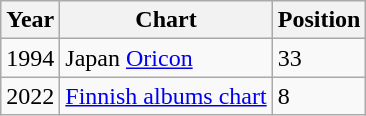<table class="wikitable">
<tr>
<th>Year</th>
<th>Chart</th>
<th>Position</th>
</tr>
<tr>
<td>1994</td>
<td>Japan <a href='#'>Oricon</a></td>
<td>33</td>
</tr>
<tr>
<td>2022</td>
<td><a href='#'>Finnish albums chart</a></td>
<td>8</td>
</tr>
</table>
